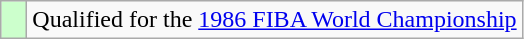<table class="wikitable">
<tr>
<td width=10px bgcolor="#ccffcc"></td>
<td>Qualified for the <a href='#'>1986 FIBA World Championship</a></td>
</tr>
</table>
